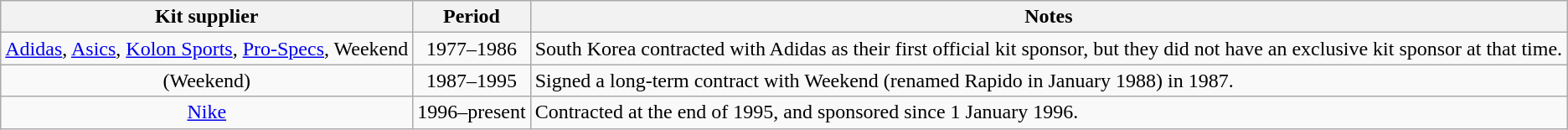<table class="wikitable" style="text-align:left;">
<tr>
<th>Kit supplier</th>
<th>Period</th>
<th>Notes</th>
</tr>
<tr>
<td align="center"><a href='#'>Adidas</a>, <a href='#'>Asics</a>, <a href='#'>Kolon Sports</a>, <a href='#'>Pro-Specs</a>, Weekend</td>
<td align="center">1977–1986</td>
<td>South Korea contracted with Adidas as their first official kit sponsor, but they did not have an exclusive kit sponsor at that time.</td>
</tr>
<tr>
<td align="center"> (Weekend)</td>
<td align="center">1987–1995</td>
<td>Signed a long-term contract with Weekend (renamed Rapido in January 1988) in 1987.</td>
</tr>
<tr>
<td align="center"><a href='#'>Nike</a></td>
<td align="center">1996–present</td>
<td>Contracted at the end of 1995, and sponsored since 1 January 1996.</td>
</tr>
</table>
